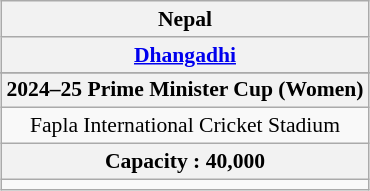<table class="wikitable" style="text-align:center; font-size:90%; margin:1em auto">
<tr>
<th> Nepal</th>
</tr>
<tr>
<th><a href='#'>Dhangadhi</a></th>
</tr>
<tr>
</tr>
<tr>
<th>2024–25 Prime Minister Cup (Women)</th>
</tr>
<tr>
<td>Fapla International Cricket Stadium</td>
</tr>
<tr>
<th>Capacity : 40,000</th>
</tr>
<tr>
<td></td>
</tr>
</table>
